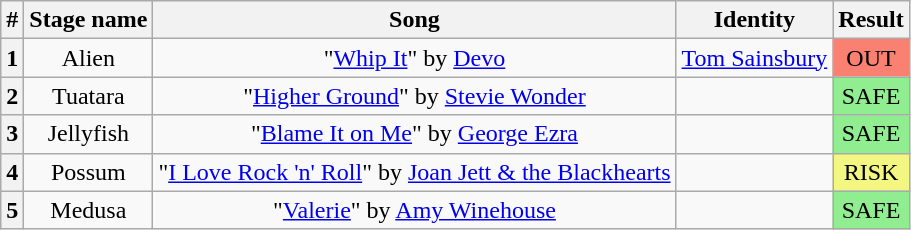<table class="wikitable plainrowheaders" style="text-align: center;">
<tr>
<th>#</th>
<th>Stage name</th>
<th>Song</th>
<th>Identity</th>
<th>Result</th>
</tr>
<tr>
<th>1</th>
<td>Alien</td>
<td>"<a href='#'>Whip It</a>" by <a href='#'>Devo</a></td>
<td><a href='#'>Tom Sainsbury</a></td>
<td bgcolor=salmon>OUT</td>
</tr>
<tr>
<th>2</th>
<td>Tuatara</td>
<td>"<a href='#'>Higher Ground</a>" by <a href='#'>Stevie Wonder</a></td>
<td></td>
<td bgcolor=lightgreen>SAFE</td>
</tr>
<tr>
<th>3</th>
<td>Jellyfish</td>
<td>"<a href='#'>Blame It on Me</a>" by <a href='#'>George Ezra</a></td>
<td></td>
<td bgcolor=lightgreen>SAFE</td>
</tr>
<tr>
<th>4</th>
<td>Possum</td>
<td>"<a href='#'>I Love Rock 'n' Roll</a>" by <a href='#'>Joan Jett & the Blackhearts</a></td>
<td></td>
<td bgcolor=#F3F781>RISK</td>
</tr>
<tr>
<th>5</th>
<td>Medusa</td>
<td>"<a href='#'>Valerie</a>" by <a href='#'>Amy Winehouse</a></td>
<td></td>
<td bgcolor=lightgreen>SAFE</td>
</tr>
</table>
